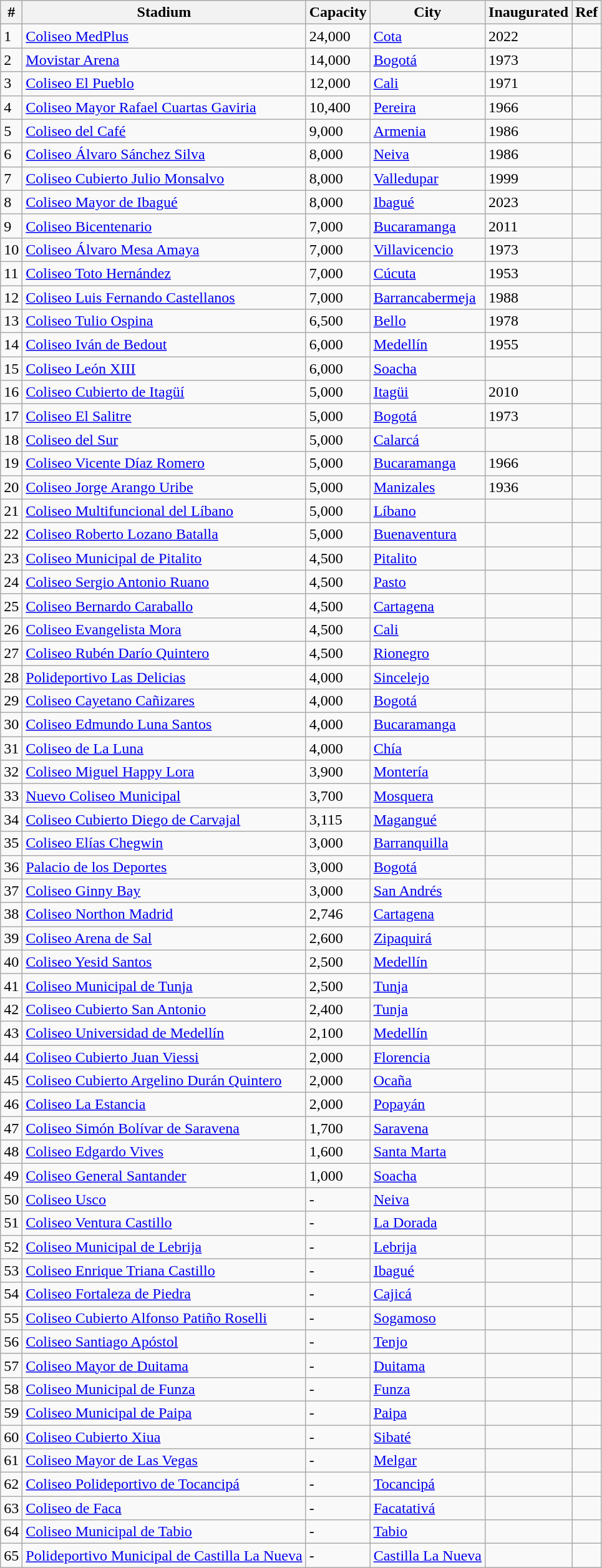<table class="wikitable sortable">
<tr>
<th>#</th>
<th>Stadium</th>
<th>Capacity</th>
<th>City</th>
<th>Inaugurated</th>
<th>Ref</th>
</tr>
<tr>
<td>1</td>
<td><a href='#'>Coliseo MedPlus</a></td>
<td>24,000</td>
<td><a href='#'>Cota</a></td>
<td>2022</td>
<td></td>
</tr>
<tr>
<td>2</td>
<td><a href='#'>Movistar Arena</a></td>
<td>14,000</td>
<td><a href='#'>Bogotá</a></td>
<td>1973</td>
<td></td>
</tr>
<tr>
<td>3</td>
<td><a href='#'>Coliseo El Pueblo</a></td>
<td>12,000</td>
<td><a href='#'>Cali</a></td>
<td>1971</td>
<td></td>
</tr>
<tr>
<td>4</td>
<td><a href='#'>Coliseo Mayor Rafael Cuartas Gaviria</a></td>
<td>10,400</td>
<td><a href='#'>Pereira</a></td>
<td>1966</td>
<td></td>
</tr>
<tr>
<td>5</td>
<td><a href='#'>Coliseo del Café</a></td>
<td>9,000</td>
<td><a href='#'>Armenia</a></td>
<td>1986</td>
<td></td>
</tr>
<tr>
<td>6</td>
<td><a href='#'>Coliseo Álvaro Sánchez Silva</a></td>
<td>8,000</td>
<td><a href='#'>Neiva</a></td>
<td>1986</td>
<td></td>
</tr>
<tr>
<td>7</td>
<td><a href='#'>Coliseo Cubierto Julio Monsalvo</a></td>
<td>8,000</td>
<td><a href='#'>Valledupar</a></td>
<td>1999</td>
<td></td>
</tr>
<tr>
<td>8</td>
<td><a href='#'>Coliseo Mayor de Ibagué</a></td>
<td>8,000</td>
<td><a href='#'>Ibagué</a></td>
<td>2023</td>
<td></td>
</tr>
<tr>
<td>9</td>
<td><a href='#'>Coliseo Bicentenario</a></td>
<td>7,000</td>
<td><a href='#'>Bucaramanga</a></td>
<td>2011</td>
<td></td>
</tr>
<tr>
<td>10</td>
<td><a href='#'>Coliseo Álvaro Mesa Amaya</a></td>
<td>7,000</td>
<td><a href='#'>Villavicencio</a></td>
<td>1973</td>
<td></td>
</tr>
<tr>
<td>11</td>
<td><a href='#'>Coliseo Toto Hernández</a></td>
<td>7,000</td>
<td><a href='#'>Cúcuta</a></td>
<td>1953</td>
<td></td>
</tr>
<tr>
<td>12</td>
<td><a href='#'>Coliseo Luis Fernando Castellanos</a></td>
<td>7,000</td>
<td><a href='#'>Barrancabermeja</a></td>
<td>1988</td>
<td></td>
</tr>
<tr>
<td>13</td>
<td><a href='#'>Coliseo Tulio Ospina</a></td>
<td>6,500</td>
<td><a href='#'>Bello</a></td>
<td>1978</td>
<td></td>
</tr>
<tr>
<td>14</td>
<td><a href='#'>Coliseo Iván de Bedout</a></td>
<td>6,000</td>
<td><a href='#'>Medellín</a></td>
<td>1955</td>
<td></td>
</tr>
<tr>
<td>15</td>
<td><a href='#'>Coliseo León XIII</a></td>
<td>6,000</td>
<td><a href='#'>Soacha</a></td>
<td></td>
<td></td>
</tr>
<tr>
<td>16</td>
<td><a href='#'>Coliseo Cubierto de Itagüí</a></td>
<td>5,000</td>
<td><a href='#'>Itagüi</a></td>
<td>2010</td>
<td></td>
</tr>
<tr>
<td>17</td>
<td><a href='#'>Coliseo El Salitre</a></td>
<td>5,000</td>
<td><a href='#'>Bogotá</a></td>
<td>1973</td>
<td></td>
</tr>
<tr>
<td>18</td>
<td><a href='#'>Coliseo del Sur</a></td>
<td>5,000</td>
<td><a href='#'>Calarcá</a></td>
<td></td>
<td></td>
</tr>
<tr>
<td>19</td>
<td><a href='#'>Coliseo Vicente Díaz Romero</a></td>
<td>5,000</td>
<td><a href='#'>Bucaramanga</a></td>
<td>1966</td>
<td></td>
</tr>
<tr>
<td>20</td>
<td><a href='#'>Coliseo Jorge Arango Uribe</a></td>
<td>5,000</td>
<td><a href='#'>Manizales</a></td>
<td>1936</td>
<td></td>
</tr>
<tr>
<td>21</td>
<td><a href='#'>Coliseo Multifuncional del Líbano</a></td>
<td>5,000</td>
<td><a href='#'>Líbano</a></td>
<td></td>
<td></td>
</tr>
<tr>
<td>22</td>
<td><a href='#'>Coliseo Roberto Lozano Batalla</a></td>
<td>5,000</td>
<td><a href='#'>Buenaventura</a></td>
<td></td>
<td></td>
</tr>
<tr>
<td>23</td>
<td><a href='#'>Coliseo Municipal de Pitalito</a></td>
<td>4,500</td>
<td><a href='#'>Pitalito</a></td>
<td></td>
<td></td>
</tr>
<tr>
<td>24</td>
<td><a href='#'>Coliseo Sergio Antonio Ruano</a></td>
<td>4,500</td>
<td><a href='#'>Pasto</a></td>
<td></td>
<td></td>
</tr>
<tr>
<td>25</td>
<td><a href='#'>Coliseo Bernardo Caraballo</a></td>
<td>4,500</td>
<td><a href='#'>Cartagena</a></td>
<td></td>
<td></td>
</tr>
<tr>
<td>26</td>
<td><a href='#'>Coliseo Evangelista Mora</a></td>
<td>4,500</td>
<td><a href='#'>Cali</a></td>
<td></td>
<td></td>
</tr>
<tr>
<td>27</td>
<td><a href='#'>Coliseo Rubén Darío Quintero</a></td>
<td>4,500</td>
<td><a href='#'>Rionegro</a></td>
<td></td>
<td></td>
</tr>
<tr>
<td>28</td>
<td><a href='#'>Polideportivo Las Delicias</a></td>
<td>4,000</td>
<td><a href='#'>Sincelejo</a></td>
<td></td>
<td></td>
</tr>
<tr>
<td>29</td>
<td><a href='#'>Coliseo Cayetano Cañizares</a></td>
<td>4,000</td>
<td><a href='#'>Bogotá</a></td>
<td></td>
<td></td>
</tr>
<tr>
<td>30</td>
<td><a href='#'>Coliseo Edmundo Luna Santos</a></td>
<td>4,000</td>
<td><a href='#'>Bucaramanga</a></td>
<td></td>
<td></td>
</tr>
<tr>
<td>31</td>
<td><a href='#'>Coliseo de La Luna</a></td>
<td>4,000</td>
<td><a href='#'>Chía</a></td>
<td></td>
<td></td>
</tr>
<tr>
<td>32</td>
<td><a href='#'>Coliseo Miguel Happy Lora</a></td>
<td>3,900</td>
<td><a href='#'>Montería</a></td>
<td></td>
<td></td>
</tr>
<tr>
<td>33</td>
<td><a href='#'>Nuevo Coliseo Municipal</a></td>
<td>3,700</td>
<td><a href='#'>Mosquera</a></td>
<td></td>
<td></td>
</tr>
<tr>
<td>34</td>
<td><a href='#'>Coliseo Cubierto Diego de Carvajal</a></td>
<td>3,115</td>
<td><a href='#'>Magangué</a></td>
<td></td>
<td></td>
</tr>
<tr>
<td>35</td>
<td><a href='#'>Coliseo Elías Chegwin</a></td>
<td>3,000</td>
<td><a href='#'>Barranquilla</a></td>
<td></td>
<td></td>
</tr>
<tr>
<td>36</td>
<td><a href='#'>Palacio de los Deportes</a></td>
<td>3,000</td>
<td><a href='#'>Bogotá</a></td>
<td></td>
<td></td>
</tr>
<tr>
<td>37</td>
<td><a href='#'>Coliseo Ginny Bay</a></td>
<td>3,000</td>
<td><a href='#'>San Andrés</a></td>
<td></td>
<td></td>
</tr>
<tr>
<td>38</td>
<td><a href='#'>Coliseo Northon Madrid</a></td>
<td>2,746</td>
<td><a href='#'>Cartagena</a></td>
<td></td>
<td></td>
</tr>
<tr>
<td>39</td>
<td><a href='#'>Coliseo Arena de Sal</a></td>
<td>2,600</td>
<td><a href='#'>Zipaquirá</a></td>
<td></td>
<td></td>
</tr>
<tr>
<td>40</td>
<td><a href='#'>Coliseo Yesid Santos</a></td>
<td>2,500</td>
<td><a href='#'>Medellín</a></td>
<td></td>
<td></td>
</tr>
<tr>
<td>41</td>
<td><a href='#'>Coliseo Municipal de Tunja</a></td>
<td>2,500</td>
<td><a href='#'>Tunja</a></td>
<td></td>
<td></td>
</tr>
<tr>
<td>42</td>
<td><a href='#'>Coliseo Cubierto San Antonio</a></td>
<td>2,400</td>
<td><a href='#'>Tunja</a></td>
<td></td>
<td></td>
</tr>
<tr>
<td>43</td>
<td><a href='#'>Coliseo Universidad de Medellín</a></td>
<td>2,100</td>
<td><a href='#'>Medellín</a></td>
<td></td>
<td></td>
</tr>
<tr>
<td>44</td>
<td><a href='#'>Coliseo Cubierto Juan Viessi</a></td>
<td>2,000</td>
<td><a href='#'>Florencia</a></td>
<td></td>
<td></td>
</tr>
<tr>
<td>45</td>
<td><a href='#'>Coliseo Cubierto Argelino Durán Quintero</a></td>
<td>2,000</td>
<td><a href='#'>Ocaña</a></td>
<td></td>
<td></td>
</tr>
<tr>
<td>46</td>
<td><a href='#'>Coliseo La Estancia</a></td>
<td>2,000</td>
<td><a href='#'>Popayán</a></td>
<td></td>
<td></td>
</tr>
<tr>
<td>47</td>
<td><a href='#'>Coliseo Simón Bolívar de Saravena</a></td>
<td>1,700</td>
<td><a href='#'>Saravena</a></td>
<td></td>
<td></td>
</tr>
<tr>
<td>48</td>
<td><a href='#'>Coliseo Edgardo Vives</a></td>
<td>1,600</td>
<td><a href='#'>Santa Marta</a></td>
<td></td>
<td></td>
</tr>
<tr>
<td>49</td>
<td><a href='#'>Coliseo General Santander</a></td>
<td>1,000</td>
<td><a href='#'>Soacha</a></td>
<td></td>
<td></td>
</tr>
<tr>
<td>50</td>
<td><a href='#'>Coliseo Usco</a></td>
<td>-</td>
<td><a href='#'>Neiva</a></td>
<td></td>
<td></td>
</tr>
<tr>
<td>51</td>
<td><a href='#'>Coliseo Ventura Castillo</a></td>
<td>-</td>
<td><a href='#'>La Dorada</a></td>
<td></td>
<td></td>
</tr>
<tr>
<td>52</td>
<td><a href='#'>Coliseo Municipal de Lebrija</a></td>
<td>-</td>
<td><a href='#'>Lebrija</a></td>
<td></td>
<td></td>
</tr>
<tr>
<td>53</td>
<td><a href='#'>Coliseo Enrique Triana Castillo</a></td>
<td>-</td>
<td><a href='#'>Ibagué</a></td>
<td></td>
<td></td>
</tr>
<tr>
<td>54</td>
<td><a href='#'>Coliseo Fortaleza de Piedra</a></td>
<td>-</td>
<td><a href='#'>Cajicá</a></td>
<td></td>
<td></td>
</tr>
<tr>
<td>55</td>
<td><a href='#'>Coliseo Cubierto Alfonso Patiño Roselli</a></td>
<td>-</td>
<td><a href='#'>Sogamoso</a></td>
<td></td>
<td></td>
</tr>
<tr>
<td>56</td>
<td><a href='#'>Coliseo Santiago Apóstol</a></td>
<td>-</td>
<td><a href='#'>Tenjo</a></td>
<td></td>
<td></td>
</tr>
<tr>
<td>57</td>
<td><a href='#'>Coliseo Mayor de Duitama</a></td>
<td>-</td>
<td><a href='#'>Duitama</a></td>
<td></td>
<td></td>
</tr>
<tr>
<td>58</td>
<td><a href='#'>Coliseo Municipal de Funza</a></td>
<td>-</td>
<td><a href='#'>Funza</a></td>
<td></td>
<td></td>
</tr>
<tr>
<td>59</td>
<td><a href='#'>Coliseo Municipal de Paipa</a></td>
<td>-</td>
<td><a href='#'>Paipa</a></td>
<td></td>
<td></td>
</tr>
<tr>
<td>60</td>
<td><a href='#'>Coliseo Cubierto Xiua</a></td>
<td>-</td>
<td><a href='#'>Sibaté</a></td>
<td></td>
<td></td>
</tr>
<tr>
<td>61</td>
<td><a href='#'>Coliseo Mayor de Las Vegas</a></td>
<td>-</td>
<td><a href='#'>Melgar</a></td>
<td></td>
<td></td>
</tr>
<tr>
<td>62</td>
<td><a href='#'>Coliseo Polideportivo de Tocancipá</a></td>
<td>-</td>
<td><a href='#'>Tocancipá</a></td>
<td></td>
<td></td>
</tr>
<tr>
<td>63</td>
<td><a href='#'>Coliseo de Faca</a></td>
<td>-</td>
<td><a href='#'>Facatativá</a></td>
<td></td>
<td></td>
</tr>
<tr>
<td>64</td>
<td><a href='#'>Coliseo Municipal de Tabio</a></td>
<td>-</td>
<td><a href='#'>Tabio</a></td>
<td></td>
<td></td>
</tr>
<tr>
<td>65</td>
<td><a href='#'>Polideportivo Municipal de Castilla La Nueva</a></td>
<td>-</td>
<td><a href='#'>Castilla La Nueva</a></td>
<td></td>
<td></td>
</tr>
</table>
